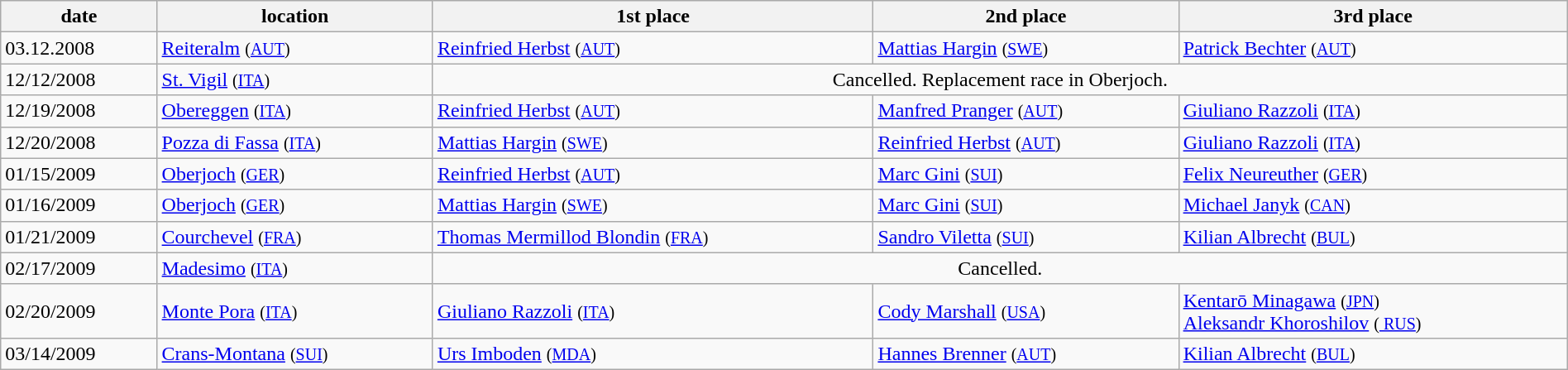<table class="wikitable" width=100%>
<tr class="backgroundcolor5">
<th>date</th>
<th>location</th>
<th>1st place</th>
<th>2nd place</th>
<th>3rd place</th>
</tr>
<tr>
<td>03.12.2008</td>
<td><a href='#'>Reiteralm</a> <small>(<a href='#'>AUT</a>)</small></td>
<td> <a href='#'>Reinfried Herbst</a> <small>(<a href='#'>AUT</a>)</small></td>
<td> <a href='#'>Mattias Hargin</a> <small>(<a href='#'>SWE</a>)</small></td>
<td> <a href='#'>Patrick Bechter</a> <small>(<a href='#'>AUT</a>)</small></td>
</tr>
<tr>
<td>12/12/2008</td>
<td><a href='#'>St. Vigil</a> <small>(<a href='#'>ITA</a>)</small></td>
<td colspan="3" align="center">Cancelled. Replacement race in Oberjoch.</td>
</tr>
<tr>
<td>12/19/2008</td>
<td><a href='#'>Obereggen</a> <small>(<a href='#'>ITA</a>)</small></td>
<td> <a href='#'>Reinfried Herbst</a> <small>(<a href='#'>AUT</a>)</small></td>
<td> <a href='#'>Manfred Pranger</a> <small>(<a href='#'>AUT</a>)</small></td>
<td> <a href='#'>Giuliano Razzoli</a> <small>(<a href='#'>ITA</a>)</small></td>
</tr>
<tr>
<td>12/20/2008</td>
<td><a href='#'>Pozza di Fassa</a> <small>(<a href='#'>ITA</a>)</small></td>
<td> <a href='#'>Mattias Hargin</a> <small>(<a href='#'>SWE</a>)</small></td>
<td> <a href='#'>Reinfried Herbst</a> <small>(<a href='#'>AUT</a>)</small></td>
<td> <a href='#'>Giuliano Razzoli</a> <small>(<a href='#'>ITA</a>)</small></td>
</tr>
<tr>
<td>01/15/2009</td>
<td><a href='#'>Oberjoch</a> <small>(<a href='#'>GER</a>)</small></td>
<td> <a href='#'>Reinfried Herbst</a> <small>(<a href='#'>AUT</a>)</small></td>
<td> <a href='#'>Marc Gini</a> <small>(<a href='#'>SUI</a>)</small></td>
<td> <a href='#'>Felix Neureuther</a> <small>(<a href='#'>GER</a>)</small></td>
</tr>
<tr>
<td>01/16/2009</td>
<td><a href='#'>Oberjoch</a> <small>(<a href='#'>GER</a>)</small></td>
<td> <a href='#'>Mattias Hargin</a> <small>(<a href='#'>SWE</a>)</small></td>
<td> <a href='#'>Marc Gini</a> <small>(<a href='#'>SUI</a>)</small></td>
<td> <a href='#'>Michael Janyk</a> <small>(<a href='#'>CAN</a>)</small></td>
</tr>
<tr>
<td>01/21/2009</td>
<td><a href='#'>Courchevel</a> <small>(<a href='#'>FRA</a>)</small></td>
<td> <a href='#'>Thomas Mermillod Blondin</a> <small>(<a href='#'>FRA</a>)</small></td>
<td> <a href='#'>Sandro Viletta</a> <small>(<a href='#'>SUI</a>)</small></td>
<td> <a href='#'>Kilian Albrecht</a> <small>(<a href='#'>BUL</a>)</small></td>
</tr>
<tr>
<td>02/17/2009</td>
<td><a href='#'>Madesimo</a> <small>(<a href='#'>ITA</a>)</small></td>
<td colspan="3" align="center">Cancelled.</td>
</tr>
<tr>
<td>02/20/2009</td>
<td><a href='#'>Monte Pora</a> <small>(<a href='#'>ITA</a>)</small></td>
<td> <a href='#'>Giuliano Razzoli</a> <small>(<a href='#'>ITA</a>)</small></td>
<td> <a href='#'>Cody Marshall</a> <small>(<a href='#'>USA</a>)</small></td>
<td> <a href='#'>Kentarō Minagawa</a> <small>(<a href='#'>JPN</a>)</small><br> <a href='#'>Aleksandr Khoroshilov</a> <small>(<a href='#'> RUS</a>)</small></td>
</tr>
<tr>
<td>03/14/2009</td>
<td><a href='#'>Crans-Montana</a> <small>(<a href='#'>SUI</a>)</small></td>
<td> <a href='#'>Urs Imboden</a> <small>(<a href='#'>MDA</a>)</small></td>
<td> <a href='#'>Hannes Brenner</a> <small>(<a href='#'>AUT</a>)</small></td>
<td> <a href='#'>Kilian Albrecht</a> <small>(<a href='#'>BUL</a>)</small></td>
</tr>
</table>
